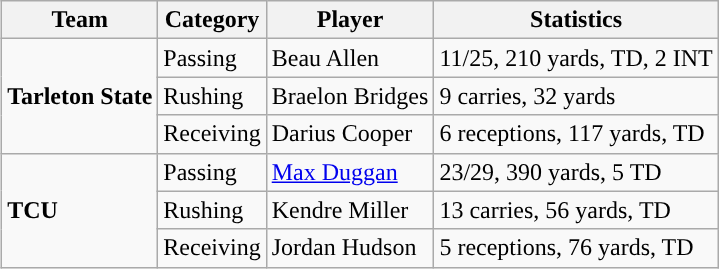<table class="wikitable" style="float: right;">
<tr>
<th>Team</th>
<th>Category</th>
<th>Player</th>
<th>Statistics</th>
</tr>
<tr>
<td rowspan=3><strong>Tarleton State</strong></td>
<td>Passing</td>
<td>Beau Allen</td>
<td>11/25, 210 yards, TD, 2 INT</td>
</tr>
<tr>
<td>Rushing</td>
<td>Braelon Bridges</td>
<td>9 carries, 32 yards</td>
</tr>
<tr>
<td>Receiving</td>
<td>Darius Cooper</td>
<td>6 receptions, 117 yards, TD</td>
</tr>
<tr>
<td rowspan=3><strong>TCU</strong></td>
<td>Passing</td>
<td><a href='#'>Max Duggan</a></td>
<td>23/29, 390 yards, 5 TD</td>
</tr>
<tr>
<td>Rushing</td>
<td>Kendre Miller</td>
<td>13 carries, 56 yards, TD</td>
</tr>
<tr>
<td>Receiving</td>
<td>Jordan Hudson</td>
<td>5 receptions, 76 yards, TD</td>
</tr>
</table>
